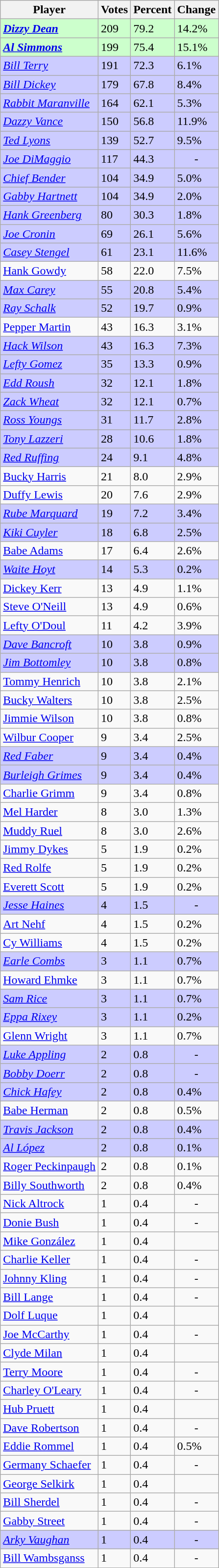<table class="wikitable" border="1">
<tr>
<th>Player</th>
<th>Votes</th>
<th>Percent</th>
<th>Change</th>
</tr>
<tr bgcolor="#ccffcc">
<td><strong><em><a href='#'>Dizzy Dean</a></em></strong></td>
<td>209</td>
<td>79.2</td>
<td align="left"> 14.2%</td>
</tr>
<tr bgcolor="#ccffcc">
<td><strong><em><a href='#'>Al Simmons</a></em></strong></td>
<td>199</td>
<td>75.4</td>
<td align="left"> 15.1%</td>
</tr>
<tr bgcolor="#ccccff">
<td><em><a href='#'>Bill Terry</a></em></td>
<td>191</td>
<td>72.3</td>
<td align="left"> 6.1%</td>
</tr>
<tr bgcolor="#ccccff">
<td><em><a href='#'>Bill Dickey</a></em></td>
<td>179</td>
<td>67.8</td>
<td align="left"> 8.4%</td>
</tr>
<tr bgcolor="#ccccff">
<td><em><a href='#'>Rabbit Maranville</a></em></td>
<td>164</td>
<td>62.1</td>
<td align="left"> 5.3%</td>
</tr>
<tr bgcolor="#ccccff">
<td><em><a href='#'>Dazzy Vance</a></em></td>
<td>150</td>
<td>56.8</td>
<td align="left"> 11.9%</td>
</tr>
<tr bgcolor="#ccccff">
<td><em><a href='#'>Ted Lyons</a></em></td>
<td>139</td>
<td>52.7</td>
<td align="left"> 9.5%</td>
</tr>
<tr bgcolor="#ccccff">
<td><em><a href='#'>Joe DiMaggio</a></em></td>
<td>117</td>
<td>44.3</td>
<td align=center>-</td>
</tr>
<tr bgcolor="#ccccff">
<td><em><a href='#'>Chief Bender</a></em></td>
<td>104</td>
<td>34.9</td>
<td align="left"> 5.0%</td>
</tr>
<tr bgcolor="#ccccff">
<td><em><a href='#'>Gabby Hartnett</a></em></td>
<td>104</td>
<td>34.9</td>
<td align="left"> 2.0%</td>
</tr>
<tr bgcolor="#ccccff">
<td><em><a href='#'>Hank Greenberg</a></em></td>
<td>80</td>
<td>30.3</td>
<td align="left"> 1.8%</td>
</tr>
<tr bgcolor="#ccccff">
<td><em><a href='#'>Joe Cronin</a></em></td>
<td>69</td>
<td>26.1</td>
<td align="left"> 5.6%</td>
</tr>
<tr bgcolor="#ccccff">
<td><em><a href='#'>Casey Stengel</a></em></td>
<td>61</td>
<td>23.1</td>
<td align="left"> 11.6%</td>
</tr>
<tr>
<td><a href='#'>Hank Gowdy</a></td>
<td>58</td>
<td>22.0</td>
<td align="left"> 7.5%</td>
</tr>
<tr bgcolor="#ccccff">
<td><em><a href='#'>Max Carey</a></em></td>
<td>55</td>
<td>20.8</td>
<td align="left"> 5.4%</td>
</tr>
<tr bgcolor="#ccccff">
<td><em><a href='#'>Ray Schalk</a></em></td>
<td>52</td>
<td>19.7</td>
<td align="left"> 0.9%</td>
</tr>
<tr>
<td><a href='#'>Pepper Martin</a></td>
<td>43</td>
<td>16.3</td>
<td align="left"> 3.1%</td>
</tr>
<tr bgcolor="#ccccff">
<td><em><a href='#'>Hack Wilson</a></em></td>
<td>43</td>
<td>16.3</td>
<td align="left"> 7.3%</td>
</tr>
<tr bgcolor="#ccccff">
<td><em><a href='#'>Lefty Gomez</a></em></td>
<td>35</td>
<td>13.3</td>
<td align="left"> 0.9%</td>
</tr>
<tr bgcolor="#ccccff">
<td><em><a href='#'>Edd Roush</a></em></td>
<td>32</td>
<td>12.1</td>
<td align="left"> 1.8%</td>
</tr>
<tr bgcolor="#ccccff">
<td><em><a href='#'>Zack Wheat</a></em></td>
<td>32</td>
<td>12.1</td>
<td align="left"> 0.7%</td>
</tr>
<tr bgcolor="#ccccff">
<td><em><a href='#'>Ross Youngs</a></em></td>
<td>31</td>
<td>11.7</td>
<td align="left"> 2.8%</td>
</tr>
<tr bgcolor="#ccccff">
<td><em><a href='#'>Tony Lazzeri</a></em></td>
<td>28</td>
<td>10.6</td>
<td align="left"> 1.8%</td>
</tr>
<tr bgcolor="#ccccff">
<td><em><a href='#'>Red Ruffing</a></em></td>
<td>24</td>
<td>9.1</td>
<td align="left"> 4.8%</td>
</tr>
<tr>
<td><a href='#'>Bucky Harris</a></td>
<td>21</td>
<td>8.0</td>
<td align="left"> 2.9%</td>
</tr>
<tr>
<td><a href='#'>Duffy Lewis</a></td>
<td>20</td>
<td>7.6</td>
<td align="left"> 2.9%</td>
</tr>
<tr bgcolor="#ccccff">
<td><em><a href='#'>Rube Marquard</a></em></td>
<td>19</td>
<td>7.2</td>
<td align="left"> 3.4%</td>
</tr>
<tr bgcolor="#ccccff">
<td><em><a href='#'>Kiki Cuyler</a></em></td>
<td>18</td>
<td>6.8</td>
<td align="left"> 2.5%</td>
</tr>
<tr>
<td><a href='#'>Babe Adams</a></td>
<td>17</td>
<td>6.4</td>
<td align="left"> 2.6%</td>
</tr>
<tr bgcolor="#ccccff">
<td><em><a href='#'>Waite Hoyt</a></em></td>
<td>14</td>
<td>5.3</td>
<td align="left"> 0.2%</td>
</tr>
<tr>
<td><a href='#'>Dickey Kerr</a></td>
<td>13</td>
<td>4.9</td>
<td align="left"> 1.1%</td>
</tr>
<tr>
<td><a href='#'>Steve O'Neill</a></td>
<td>13</td>
<td>4.9</td>
<td align="left"> 0.6%</td>
</tr>
<tr>
<td><a href='#'>Lefty O'Doul</a></td>
<td>11</td>
<td>4.2</td>
<td align="left"> 3.9%</td>
</tr>
<tr bgcolor="#ccccff">
<td><em><a href='#'>Dave Bancroft</a></em></td>
<td>10</td>
<td>3.8</td>
<td align="left"> 0.9%</td>
</tr>
<tr bgcolor="#ccccff">
<td><em><a href='#'>Jim Bottomley</a></em></td>
<td>10</td>
<td>3.8</td>
<td align="left"> 0.8%</td>
</tr>
<tr>
<td><a href='#'>Tommy Henrich</a></td>
<td>10</td>
<td>3.8</td>
<td align="left"> 2.1%</td>
</tr>
<tr>
<td><a href='#'>Bucky Walters</a></td>
<td>10</td>
<td>3.8</td>
<td align="left"> 2.5%</td>
</tr>
<tr>
<td><a href='#'>Jimmie Wilson</a></td>
<td>10</td>
<td>3.8</td>
<td align="left"> 0.8%</td>
</tr>
<tr>
<td><a href='#'>Wilbur Cooper</a></td>
<td>9</td>
<td>3.4</td>
<td align="left"> 2.5%</td>
</tr>
<tr bgcolor="#ccccff">
<td><em><a href='#'>Red Faber</a></em></td>
<td>9</td>
<td>3.4</td>
<td align="left"> 0.4%</td>
</tr>
<tr bgcolor="#ccccff">
<td><em><a href='#'>Burleigh Grimes</a></em></td>
<td>9</td>
<td>3.4</td>
<td align="left"> 0.4%</td>
</tr>
<tr>
<td><a href='#'>Charlie Grimm</a></td>
<td>9</td>
<td>3.4</td>
<td align="left"> 0.8%</td>
</tr>
<tr>
<td><a href='#'>Mel Harder</a></td>
<td>8</td>
<td>3.0</td>
<td align="left"> 1.3%</td>
</tr>
<tr>
<td><a href='#'>Muddy Ruel</a></td>
<td>8</td>
<td>3.0</td>
<td align="left"> 2.6%</td>
</tr>
<tr>
<td><a href='#'>Jimmy Dykes</a></td>
<td>5</td>
<td>1.9</td>
<td align="left"> 0.2%</td>
</tr>
<tr>
<td><a href='#'>Red Rolfe</a></td>
<td>5</td>
<td>1.9</td>
<td align="left"> 0.2%</td>
</tr>
<tr>
<td><a href='#'>Everett Scott</a></td>
<td>5</td>
<td>1.9</td>
<td align="left"> 0.2%</td>
</tr>
<tr bgcolor="#ccccff">
<td><em><a href='#'>Jesse Haines</a></em></td>
<td>4</td>
<td>1.5</td>
<td align=center>-</td>
</tr>
<tr>
<td><a href='#'>Art Nehf</a></td>
<td>4</td>
<td>1.5</td>
<td align="left"> 0.2%</td>
</tr>
<tr>
<td><a href='#'>Cy Williams</a></td>
<td>4</td>
<td>1.5</td>
<td align="left"> 0.2%</td>
</tr>
<tr bgcolor="#ccccff">
<td><em><a href='#'>Earle Combs</a></em></td>
<td>3</td>
<td>1.1</td>
<td align="left"> 0.7%</td>
</tr>
<tr>
<td><a href='#'>Howard Ehmke</a></td>
<td>3</td>
<td>1.1</td>
<td align="left"> 0.7%</td>
</tr>
<tr bgcolor="#ccccff">
<td><em><a href='#'>Sam Rice</a></em></td>
<td>3</td>
<td>1.1</td>
<td align="left"> 0.7%</td>
</tr>
<tr bgcolor="#ccccff">
<td><em><a href='#'>Eppa Rixey</a></em></td>
<td>3</td>
<td>1.1</td>
<td align="left"> 0.2%</td>
</tr>
<tr>
<td><a href='#'>Glenn Wright</a></td>
<td>3</td>
<td>1.1</td>
<td align="left"> 0.7%</td>
</tr>
<tr bgcolor="#ccccff">
<td><em><a href='#'>Luke Appling</a></em></td>
<td>2</td>
<td>0.8</td>
<td align=center>-</td>
</tr>
<tr bgcolor="#ccccff">
<td><em><a href='#'>Bobby Doerr</a></em></td>
<td>2</td>
<td>0.8</td>
<td align=center>-</td>
</tr>
<tr bgcolor="#ccccff">
<td><em><a href='#'>Chick Hafey</a></em></td>
<td>2</td>
<td>0.8</td>
<td align="left"> 0.4%</td>
</tr>
<tr>
<td><a href='#'>Babe Herman</a></td>
<td>2</td>
<td>0.8</td>
<td align="left"> 0.5%</td>
</tr>
<tr bgcolor="#ccccff">
<td><em><a href='#'>Travis Jackson</a></em></td>
<td>2</td>
<td>0.8</td>
<td align="left"> 0.4%</td>
</tr>
<tr bgcolor="#ccccff">
<td><em><a href='#'>Al López</a></em></td>
<td>2</td>
<td>0.8</td>
<td align="left"> 0.1%</td>
</tr>
<tr>
<td><a href='#'>Roger Peckinpaugh</a></td>
<td>2</td>
<td>0.8</td>
<td align="left"> 0.1%</td>
</tr>
<tr>
<td><a href='#'>Billy Southworth</a></td>
<td>2</td>
<td>0.8</td>
<td align="left"> 0.4%</td>
</tr>
<tr>
<td><a href='#'>Nick Altrock</a></td>
<td>1</td>
<td>0.4</td>
<td align=center>-</td>
</tr>
<tr>
<td><a href='#'>Donie Bush</a></td>
<td>1</td>
<td>0.4</td>
<td align=center>-</td>
</tr>
<tr>
<td><a href='#'>Mike González</a></td>
<td>1</td>
<td>0.4</td>
<td align=center></td>
</tr>
<tr>
<td><a href='#'>Charlie Keller</a></td>
<td>1</td>
<td>0.4</td>
<td align=center>-</td>
</tr>
<tr>
<td><a href='#'>Johnny Kling</a></td>
<td>1</td>
<td>0.4</td>
<td align=center>-</td>
</tr>
<tr>
<td><a href='#'>Bill Lange</a></td>
<td>1</td>
<td>0.4</td>
<td align=center>-</td>
</tr>
<tr>
<td><a href='#'>Dolf Luque</a></td>
<td>1</td>
<td>0.4</td>
<td align=center></td>
</tr>
<tr>
<td><a href='#'>Joe McCarthy</a></td>
<td>1</td>
<td>0.4</td>
<td align=center>-</td>
</tr>
<tr>
<td><a href='#'>Clyde Milan</a></td>
<td>1</td>
<td>0.4</td>
<td align=center></td>
</tr>
<tr>
<td><a href='#'>Terry Moore</a></td>
<td>1</td>
<td>0.4</td>
<td align=center>-</td>
</tr>
<tr>
<td><a href='#'>Charley O'Leary</a></td>
<td>1</td>
<td>0.4</td>
<td align=center>-</td>
</tr>
<tr>
<td><a href='#'>Hub Pruett</a></td>
<td>1</td>
<td>0.4</td>
<td align=center></td>
</tr>
<tr>
<td><a href='#'>Dave Robertson</a></td>
<td>1</td>
<td>0.4</td>
<td align=center>-</td>
</tr>
<tr>
<td><a href='#'>Eddie Rommel</a></td>
<td>1</td>
<td>0.4</td>
<td align="left"> 0.5%</td>
</tr>
<tr>
<td><a href='#'>Germany Schaefer</a></td>
<td>1</td>
<td>0.4</td>
<td align=center>-</td>
</tr>
<tr>
<td><a href='#'>George Selkirk</a></td>
<td>1</td>
<td>0.4</td>
<td align=center></td>
</tr>
<tr>
<td><a href='#'>Bill Sherdel</a></td>
<td>1</td>
<td>0.4</td>
<td align=center>-</td>
</tr>
<tr>
<td><a href='#'>Gabby Street</a></td>
<td>1</td>
<td>0.4</td>
<td align=center>-</td>
</tr>
<tr bgcolor="#ccccff">
<td><em><a href='#'>Arky Vaughan</a></em></td>
<td>1</td>
<td>0.4</td>
<td align=center>-</td>
</tr>
<tr>
<td><a href='#'>Bill Wambsganss</a></td>
<td>1</td>
<td>0.4</td>
<td align=center>-</td>
</tr>
</table>
